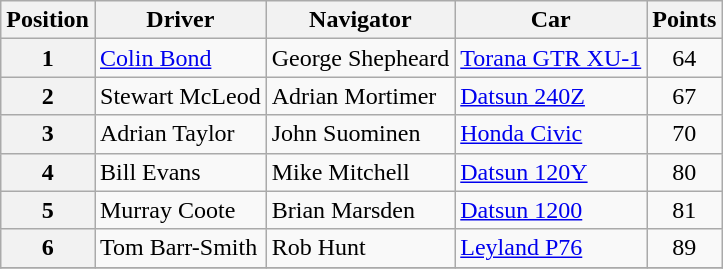<table class="wikitable" border="1">
<tr>
<th>Position</th>
<th>Driver</th>
<th>Navigator</th>
<th>Car</th>
<th>Points</th>
</tr>
<tr>
<th>1</th>
<td><a href='#'>Colin Bond</a></td>
<td>George Shepheard</td>
<td><a href='#'>Torana GTR XU-1</a></td>
<td align="center">64</td>
</tr>
<tr>
<th>2</th>
<td>Stewart McLeod</td>
<td>Adrian Mortimer</td>
<td><a href='#'>Datsun 240Z</a></td>
<td align="center">67</td>
</tr>
<tr>
<th>3</th>
<td>Adrian Taylor</td>
<td>John Suominen</td>
<td><a href='#'>Honda Civic</a></td>
<td align="center">70</td>
</tr>
<tr>
<th>4</th>
<td>Bill Evans</td>
<td>Mike Mitchell</td>
<td><a href='#'>Datsun 120Y</a></td>
<td align="center">80</td>
</tr>
<tr>
<th>5</th>
<td>Murray Coote</td>
<td>Brian Marsden</td>
<td><a href='#'>Datsun 1200</a></td>
<td align="center">81</td>
</tr>
<tr>
<th>6</th>
<td>Tom Barr-Smith</td>
<td>Rob Hunt</td>
<td><a href='#'>Leyland P76</a></td>
<td align="center">89</td>
</tr>
<tr>
</tr>
</table>
